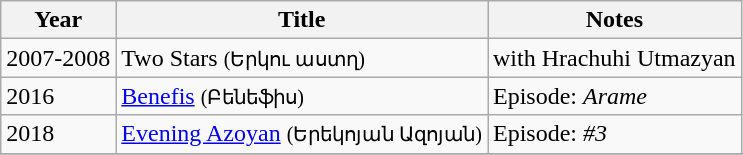<table class="wikitable sortable">
<tr>
<th>Year</th>
<th>Title</th>
<th class="unsortable">Notes</th>
</tr>
<tr>
<td>2007-2008</td>
<td>Two Stars <small> (Երկու աստղ)</small></td>
<td>with Hrachuhi Utmazyan</td>
</tr>
<tr>
<td>2016</td>
<td><a href='#'>Benefis</a> <small> (Բենեֆիս)</small></td>
<td>Episode: <em>Arame</em></td>
</tr>
<tr>
<td>2018</td>
<td><a href='#'>Evening Azoyan</a> <small> (Երեկոյան Ազոյան)</small></td>
<td>Episode: <em>#3</em></td>
</tr>
<tr>
</tr>
</table>
